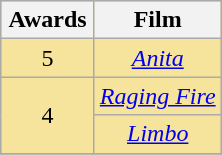<table class="wikitable plainrowheaders" rowspan=2 style="text-align: center; background: #f6e39c">
<tr>
<th scope="col" style="width:55px;">Awards</th>
<th scope="col" style="text-align:center;">Film</th>
</tr>
<tr>
<td scope=row style="text-align:center">5</td>
<td><em><a href='#'>Anita</a></em></td>
</tr>
<tr>
<td scope=row style="text-align:center" rowspan=2>4</td>
<td><em><a href='#'>Raging Fire</a></em></td>
</tr>
<tr>
<td><em><a href='#'>Limbo</a></em></td>
</tr>
<tr>
</tr>
</table>
